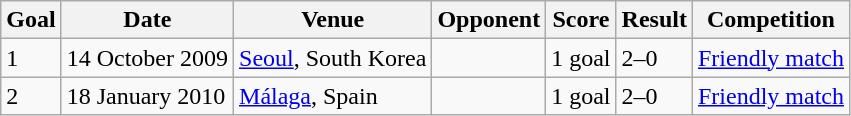<table class="wikitable">
<tr>
<th>Goal</th>
<th>Date</th>
<th>Venue</th>
<th>Opponent</th>
<th>Score</th>
<th>Result</th>
<th>Competition</th>
</tr>
<tr>
<td>1</td>
<td>14 October 2009</td>
<td><a href='#'>Seoul</a>, South Korea</td>
<td></td>
<td>1 goal</td>
<td>2–0</td>
<td><a href='#'>Friendly match</a></td>
</tr>
<tr>
<td>2</td>
<td>18 January 2010</td>
<td><a href='#'>Málaga</a>, Spain</td>
<td></td>
<td>1 goal</td>
<td>2–0</td>
<td><a href='#'>Friendly match</a></td>
</tr>
</table>
